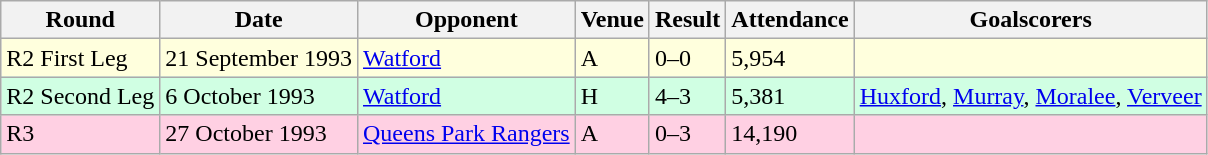<table class="wikitable">
<tr>
<th>Round</th>
<th>Date</th>
<th>Opponent</th>
<th>Venue</th>
<th>Result</th>
<th>Attendance</th>
<th>Goalscorers</th>
</tr>
<tr style="background-color: #ffffdd;">
<td>R2 First Leg</td>
<td>21 September 1993</td>
<td><a href='#'>Watford</a></td>
<td>A</td>
<td>0–0</td>
<td>5,954</td>
<td></td>
</tr>
<tr style="background-color: #d0ffe3;">
<td>R2 Second Leg</td>
<td>6 October 1993</td>
<td><a href='#'>Watford</a></td>
<td>H</td>
<td>4–3 </td>
<td>5,381</td>
<td><a href='#'>Huxford</a>, <a href='#'>Murray</a>, <a href='#'>Moralee</a>, <a href='#'>Verveer</a></td>
</tr>
<tr style="background-color: #ffd0e3;">
<td>R3</td>
<td>27 October 1993</td>
<td><a href='#'>Queens Park Rangers</a></td>
<td>A</td>
<td>0–3</td>
<td>14,190</td>
<td></td>
</tr>
</table>
